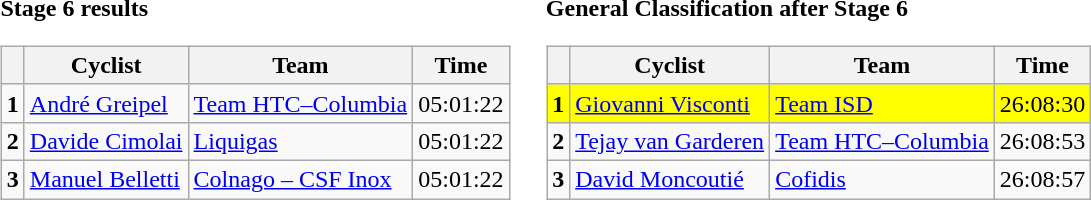<table>
<tr>
<td><strong>Stage 6 results</strong><br><table class="wikitable">
<tr>
<th></th>
<th>Cyclist</th>
<th>Team</th>
<th>Time</th>
</tr>
<tr>
<td><strong>1</strong></td>
<td> <a href='#'>André Greipel</a></td>
<td><a href='#'>Team HTC–Columbia</a></td>
<td>05:01:22</td>
</tr>
<tr>
<td><strong>2</strong></td>
<td> <a href='#'>Davide Cimolai</a></td>
<td><a href='#'>Liquigas</a></td>
<td>05:01:22</td>
</tr>
<tr>
<td><strong>3</strong></td>
<td> <a href='#'>Manuel Belletti</a></td>
<td><a href='#'>Colnago – CSF Inox</a></td>
<td>05:01:22</td>
</tr>
</table>
</td>
<td></td>
<td><strong>General Classification after Stage 6</strong><br><table class="wikitable">
<tr>
<th></th>
<th>Cyclist</th>
<th>Team</th>
<th>Time</th>
</tr>
<tr style="background:yellow">
<td><strong>1</strong></td>
<td> <a href='#'>Giovanni Visconti</a></td>
<td><a href='#'>Team ISD</a></td>
<td>26:08:30</td>
</tr>
<tr>
<td><strong>2</strong></td>
<td> <a href='#'>Tejay van Garderen</a></td>
<td><a href='#'>Team HTC–Columbia</a></td>
<td>26:08:53</td>
</tr>
<tr>
<td><strong>3</strong></td>
<td> <a href='#'>David Moncoutié</a></td>
<td><a href='#'>Cofidis</a></td>
<td>26:08:57</td>
</tr>
</table>
</td>
</tr>
</table>
